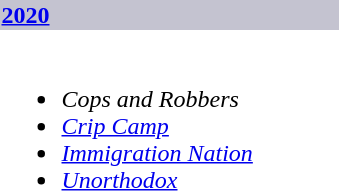<table class="collapsible collapsed">
<tr>
<th style="width:14em; background:#C4C3D0; text-align:left"><a href='#'>2020</a></th>
</tr>
<tr>
<td colspan=2><br><ul><li><em>Cops and Robbers</em></li><li><em><a href='#'>Crip Camp</a></em></li><li><em><a href='#'>Immigration Nation</a></em></li><li><em><a href='#'>Unorthodox</a></em></li></ul></td>
</tr>
</table>
